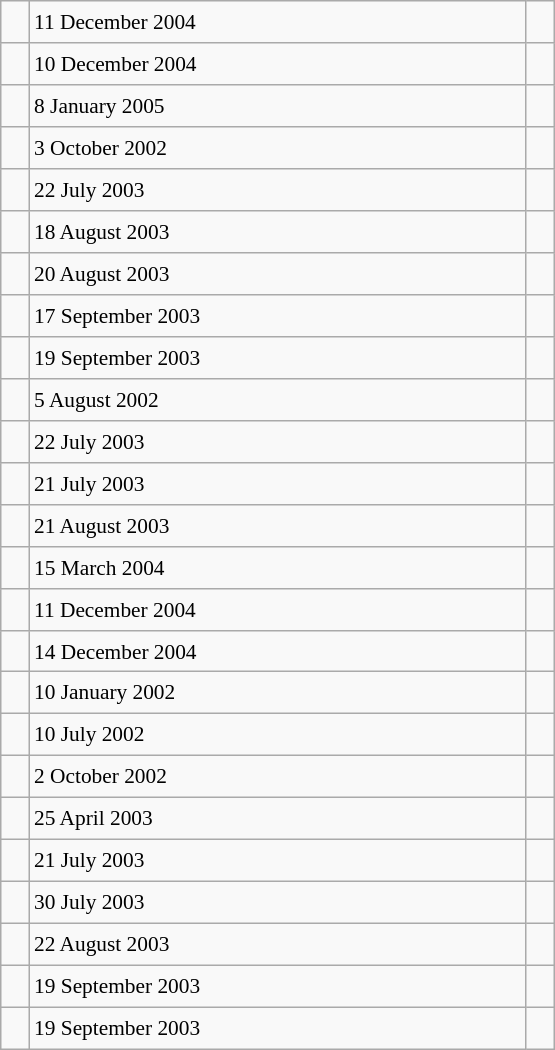<table class="wikitable" style="font-size: 89%; float: left; width: 26em; margin-right: 1em; height: 700px">
<tr>
<td></td>
<td>11 December 2004</td>
<td></td>
</tr>
<tr>
<td></td>
<td>10 December 2004</td>
<td></td>
</tr>
<tr>
<td></td>
<td>8 January 2005</td>
<td></td>
</tr>
<tr>
<td></td>
<td>3 October 2002</td>
<td></td>
</tr>
<tr>
<td></td>
<td>22 July 2003</td>
<td></td>
</tr>
<tr>
<td></td>
<td>18 August 2003</td>
<td></td>
</tr>
<tr>
<td></td>
<td>20 August 2003</td>
<td></td>
</tr>
<tr>
<td></td>
<td>17 September 2003</td>
<td></td>
</tr>
<tr>
<td></td>
<td>19 September 2003</td>
<td></td>
</tr>
<tr>
<td></td>
<td>5 August 2002</td>
<td></td>
</tr>
<tr>
<td></td>
<td>22 July 2003</td>
<td></td>
</tr>
<tr>
<td></td>
<td>21 July 2003</td>
<td></td>
</tr>
<tr>
<td></td>
<td>21 August 2003</td>
<td></td>
</tr>
<tr>
<td></td>
<td>15 March 2004</td>
<td></td>
</tr>
<tr>
<td></td>
<td>11 December 2004</td>
<td></td>
</tr>
<tr>
<td></td>
<td>14 December 2004</td>
<td></td>
</tr>
<tr>
<td></td>
<td>10 January 2002</td>
<td></td>
</tr>
<tr>
<td></td>
<td>10 July 2002</td>
<td></td>
</tr>
<tr>
<td></td>
<td>2 October 2002</td>
<td></td>
</tr>
<tr>
<td></td>
<td>25 April 2003</td>
<td></td>
</tr>
<tr>
<td></td>
<td>21 July 2003</td>
<td></td>
</tr>
<tr>
<td></td>
<td>30 July 2003</td>
<td></td>
</tr>
<tr>
<td></td>
<td>22 August 2003</td>
<td></td>
</tr>
<tr>
<td></td>
<td>19 September 2003</td>
<td></td>
</tr>
<tr>
<td></td>
<td>19 September 2003</td>
<td></td>
</tr>
</table>
